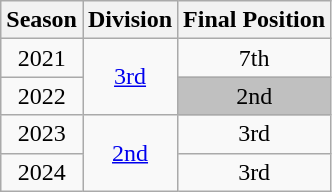<table class="wikitable sortable">
<tr>
<th>Season</th>
<th>Division</th>
<th>Final Position</th>
</tr>
<tr>
<td align=center>2021</td>
<td align=center rowspan=2><a href='#'>3rd</a></td>
<td align=center>7th</td>
</tr>
<tr>
<td align=center>2022</td>
<td align=center style="background:silver;">2nd</td>
</tr>
<tr>
<td align=center>2023</td>
<td align=center rowspan=2><a href='#'>2nd</a></td>
<td align=center>3rd</td>
</tr>
<tr>
<td align=center>2024</td>
<td align=center>3rd</td>
</tr>
</table>
